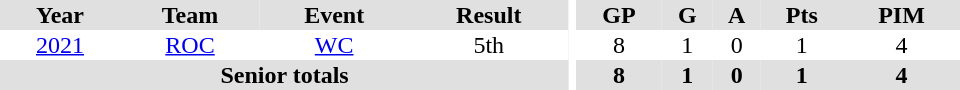<table border="0" cellpadding="1" cellspacing="0" ID="Table3" style="text-align:center; width:40em">
<tr ALIGN="center" bgcolor="#e0e0e0">
<th>Year</th>
<th>Team</th>
<th>Event</th>
<th>Result</th>
<th rowspan="99" bgcolor="#ffffff"></th>
<th>GP</th>
<th>G</th>
<th>A</th>
<th>Pts</th>
<th>PIM</th>
</tr>
<tr>
<td><a href='#'>2021</a></td>
<td><a href='#'>ROC</a></td>
<td><a href='#'>WC</a></td>
<td>5th</td>
<td>8</td>
<td>1</td>
<td>0</td>
<td>1</td>
<td>4</td>
</tr>
<tr bgcolor="#e0e0e0">
<th colspan="4">Senior totals</th>
<th>8</th>
<th>1</th>
<th>0</th>
<th>1</th>
<th>4</th>
</tr>
</table>
